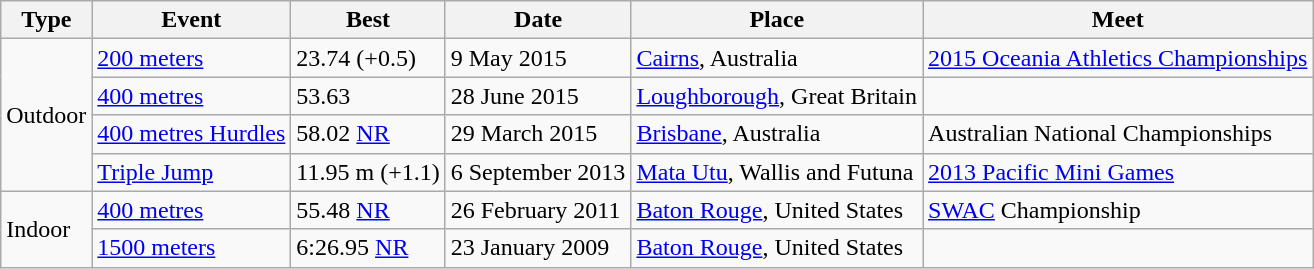<table class="wikitable">
<tr>
<th>Type</th>
<th>Event</th>
<th>Best</th>
<th>Date</th>
<th>Place</th>
<th>Meet</th>
</tr>
<tr>
<td rowspan=4>Outdoor</td>
<td><a href='#'>200 meters</a></td>
<td>23.74 (+0.5)</td>
<td>9 May 2015</td>
<td> <a href='#'>Cairns</a>,  Australia</td>
<td><a href='#'>2015 Oceania Athletics Championships</a></td>
</tr>
<tr>
<td><a href='#'>400 metres</a></td>
<td>53.63</td>
<td>28 June 2015</td>
<td> <a href='#'>Loughborough</a>,  Great Britain</td>
<td></td>
</tr>
<tr>
<td><a href='#'>400 metres Hurdles</a></td>
<td>58.02 <a href='#'>NR</a></td>
<td>29 March 2015</td>
<td>  <a href='#'>Brisbane</a>, Australia</td>
<td>Australian National Championships</td>
</tr>
<tr>
<td><a href='#'>Triple Jump</a></td>
<td>11.95 m (+1.1)</td>
<td>6 September 2013</td>
<td> <a href='#'>Mata Utu</a>, Wallis and Futuna</td>
<td><a href='#'>2013 Pacific Mini Games</a></td>
</tr>
<tr>
<td rowspan=2>Indoor</td>
<td><a href='#'>400 metres</a></td>
<td>55.48 <a href='#'>NR</a></td>
<td>26 February 2011</td>
<td> <a href='#'>Baton Rouge</a>, United States</td>
<td><a href='#'>SWAC</a> Championship</td>
</tr>
<tr>
<td><a href='#'>1500 meters</a></td>
<td>6:26.95  <a href='#'>NR</a></td>
<td>23 January 2009</td>
<td> <a href='#'>Baton Rouge</a>, United States</td>
<td></td>
</tr>
</table>
